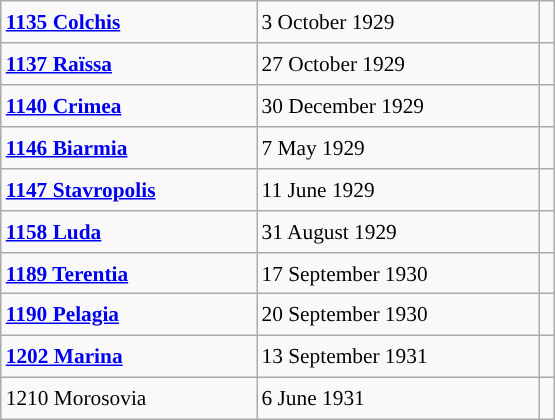<table class="wikitable" style="font-size: 89%; float: left; width: 26em; margin-right: 1em; height: 280px;">
<tr>
<td><strong><a href='#'>1135 Colchis</a></strong></td>
<td>3 October 1929</td>
<td></td>
</tr>
<tr>
<td><strong><a href='#'>1137 Raïssa</a></strong></td>
<td>27 October 1929</td>
<td></td>
</tr>
<tr>
<td><strong><a href='#'>1140 Crimea</a></strong></td>
<td>30 December 1929</td>
<td></td>
</tr>
<tr>
<td><strong><a href='#'>1146 Biarmia</a></strong></td>
<td>7 May 1929</td>
<td></td>
</tr>
<tr>
<td><strong><a href='#'>1147 Stavropolis</a></strong></td>
<td>11 June 1929</td>
<td></td>
</tr>
<tr>
<td><strong><a href='#'>1158 Luda</a></strong></td>
<td>31 August 1929</td>
<td></td>
</tr>
<tr>
<td><strong><a href='#'>1189 Terentia</a></strong></td>
<td>17 September 1930</td>
<td></td>
</tr>
<tr>
<td><strong><a href='#'>1190 Pelagia</a></strong></td>
<td>20 September 1930</td>
<td></td>
</tr>
<tr>
<td><strong><a href='#'>1202 Marina</a></strong></td>
<td>13 September 1931</td>
<td></td>
</tr>
<tr>
<td>1210 Morosovia</td>
<td>6 June 1931</td>
<td></td>
</tr>
</table>
